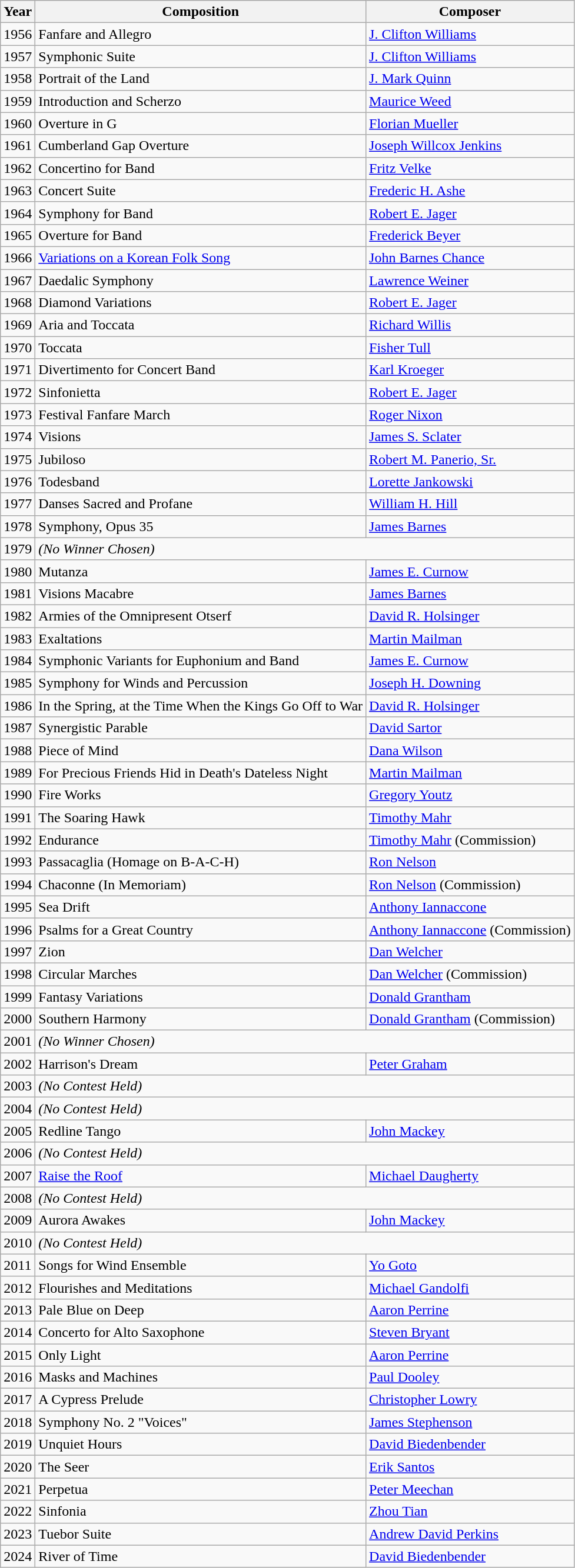<table class="wikitable">
<tr>
<th>Year</th>
<th>Composition</th>
<th>Composer</th>
</tr>
<tr>
<td>1956</td>
<td>Fanfare and Allegro</td>
<td><a href='#'>J. Clifton Williams</a></td>
</tr>
<tr>
<td>1957</td>
<td>Symphonic Suite</td>
<td><a href='#'>J. Clifton Williams</a></td>
</tr>
<tr>
<td>1958</td>
<td>Portrait of the Land</td>
<td><a href='#'>J. Mark Quinn</a></td>
</tr>
<tr>
<td>1959</td>
<td>Introduction and Scherzo</td>
<td><a href='#'>Maurice Weed</a></td>
</tr>
<tr>
<td>1960</td>
<td>Overture in G</td>
<td><a href='#'>Florian Mueller</a></td>
</tr>
<tr>
<td>1961</td>
<td>Cumberland Gap Overture</td>
<td><a href='#'>Joseph Willcox Jenkins</a></td>
</tr>
<tr>
<td>1962</td>
<td>Concertino for Band</td>
<td><a href='#'>Fritz Velke</a></td>
</tr>
<tr>
<td>1963</td>
<td>Concert Suite</td>
<td><a href='#'>Frederic H. Ashe</a></td>
</tr>
<tr>
<td>1964</td>
<td>Symphony for Band</td>
<td><a href='#'>Robert E. Jager</a></td>
</tr>
<tr>
<td>1965</td>
<td>Overture for Band</td>
<td><a href='#'>Frederick Beyer</a></td>
</tr>
<tr>
<td>1966</td>
<td><a href='#'>Variations on a Korean Folk Song</a></td>
<td><a href='#'>John Barnes Chance</a></td>
</tr>
<tr>
<td>1967</td>
<td>Daedalic Symphony</td>
<td><a href='#'>Lawrence Weiner</a></td>
</tr>
<tr>
<td>1968</td>
<td>Diamond Variations</td>
<td><a href='#'>Robert E. Jager</a></td>
</tr>
<tr>
<td>1969</td>
<td>Aria and Toccata</td>
<td><a href='#'>Richard Willis</a></td>
</tr>
<tr>
<td>1970</td>
<td>Toccata</td>
<td><a href='#'>Fisher Tull</a></td>
</tr>
<tr>
<td>1971</td>
<td>Divertimento for Concert Band</td>
<td><a href='#'>Karl Kroeger</a></td>
</tr>
<tr>
<td>1972</td>
<td>Sinfonietta</td>
<td><a href='#'>Robert E. Jager</a></td>
</tr>
<tr>
<td>1973</td>
<td>Festival Fanfare March</td>
<td><a href='#'>Roger Nixon</a></td>
</tr>
<tr>
<td>1974</td>
<td>Visions</td>
<td><a href='#'>James S. Sclater</a></td>
</tr>
<tr>
<td>1975</td>
<td>Jubiloso</td>
<td><a href='#'>Robert M. Panerio, Sr.</a></td>
</tr>
<tr>
<td>1976</td>
<td>Todesband</td>
<td><a href='#'>Lorette Jankowski</a></td>
</tr>
<tr>
<td>1977</td>
<td>Danses Sacred and Profane</td>
<td><a href='#'>William H. Hill</a></td>
</tr>
<tr>
<td>1978</td>
<td>Symphony, Opus 35</td>
<td><a href='#'>James Barnes</a></td>
</tr>
<tr>
<td>1979</td>
<td colspan="2"><em>(No Winner Chosen)</em></td>
</tr>
<tr>
<td>1980</td>
<td>Mutanza</td>
<td><a href='#'>James E. Curnow</a></td>
</tr>
<tr>
<td>1981</td>
<td>Visions Macabre</td>
<td><a href='#'>James Barnes</a></td>
</tr>
<tr>
<td>1982</td>
<td>Armies of the Omnipresent Otserf</td>
<td><a href='#'>David R. Holsinger</a></td>
</tr>
<tr>
<td>1983</td>
<td>Exaltations</td>
<td><a href='#'>Martin Mailman</a></td>
</tr>
<tr>
<td>1984</td>
<td>Symphonic Variants for Euphonium and Band</td>
<td><a href='#'>James E. Curnow</a></td>
</tr>
<tr>
<td>1985</td>
<td>Symphony for Winds and Percussion</td>
<td><a href='#'>Joseph H. Downing</a></td>
</tr>
<tr>
<td>1986</td>
<td>In the Spring, at the Time When the Kings Go Off to War</td>
<td><a href='#'>David R. Holsinger</a></td>
</tr>
<tr>
<td>1987</td>
<td>Synergistic Parable</td>
<td><a href='#'>David Sartor</a></td>
</tr>
<tr>
<td>1988</td>
<td>Piece of Mind</td>
<td><a href='#'>Dana Wilson</a></td>
</tr>
<tr>
<td>1989</td>
<td>For Precious Friends Hid in Death's Dateless Night</td>
<td><a href='#'>Martin Mailman</a></td>
</tr>
<tr>
<td>1990</td>
<td>Fire Works</td>
<td><a href='#'>Gregory Youtz</a></td>
</tr>
<tr>
<td>1991</td>
<td>The Soaring Hawk</td>
<td><a href='#'>Timothy Mahr</a></td>
</tr>
<tr>
<td>1992</td>
<td>Endurance</td>
<td><a href='#'>Timothy Mahr</a> (Commission)</td>
</tr>
<tr>
<td>1993</td>
<td>Passacaglia (Homage on B-A-C-H)</td>
<td><a href='#'>Ron Nelson</a></td>
</tr>
<tr>
<td>1994</td>
<td>Chaconne (In Memoriam)</td>
<td><a href='#'>Ron Nelson</a> (Commission)</td>
</tr>
<tr>
<td>1995</td>
<td>Sea Drift</td>
<td><a href='#'>Anthony Iannaccone</a></td>
</tr>
<tr>
<td>1996</td>
<td>Psalms for a Great Country</td>
<td><a href='#'>Anthony Iannaccone</a> (Commission)</td>
</tr>
<tr>
<td>1997</td>
<td>Zion</td>
<td><a href='#'>Dan Welcher</a></td>
</tr>
<tr>
<td>1998</td>
<td>Circular Marches</td>
<td><a href='#'>Dan Welcher</a> (Commission)</td>
</tr>
<tr>
<td>1999</td>
<td>Fantasy Variations</td>
<td><a href='#'>Donald Grantham</a></td>
</tr>
<tr>
<td>2000</td>
<td>Southern Harmony</td>
<td><a href='#'>Donald Grantham</a> (Commission)</td>
</tr>
<tr>
<td>2001</td>
<td colspan="2"><em>(No Winner Chosen)</em></td>
</tr>
<tr>
<td>2002</td>
<td>Harrison's Dream</td>
<td><a href='#'>Peter Graham</a></td>
</tr>
<tr>
<td>2003</td>
<td colspan="2"><em>(No Contest Held)</em></td>
</tr>
<tr>
<td>2004</td>
<td colspan="2"><em>(No Contest Held)</em></td>
</tr>
<tr>
<td>2005</td>
<td>Redline Tango</td>
<td><a href='#'>John Mackey</a></td>
</tr>
<tr>
<td>2006</td>
<td colspan="2"><em>(No Contest Held)</em></td>
</tr>
<tr>
<td>2007</td>
<td><a href='#'>Raise the Roof</a></td>
<td><a href='#'>Michael Daugherty</a></td>
</tr>
<tr>
<td>2008</td>
<td colspan="2"><em>(No Contest Held)</em></td>
</tr>
<tr>
<td>2009</td>
<td>Aurora Awakes</td>
<td><a href='#'>John Mackey</a></td>
</tr>
<tr>
<td>2010</td>
<td colspan="2"><em>(No Contest Held)</em></td>
</tr>
<tr>
<td>2011</td>
<td>Songs for Wind Ensemble</td>
<td><a href='#'>Yo Goto</a></td>
</tr>
<tr>
<td>2012</td>
<td>Flourishes and Meditations</td>
<td><a href='#'>Michael Gandolfi</a></td>
</tr>
<tr>
<td>2013</td>
<td>Pale Blue on Deep</td>
<td><a href='#'>Aaron Perrine</a></td>
</tr>
<tr>
<td>2014</td>
<td>Concerto for Alto Saxophone</td>
<td><a href='#'>Steven Bryant</a></td>
</tr>
<tr>
<td>2015</td>
<td>Only Light</td>
<td><a href='#'>Aaron Perrine</a></td>
</tr>
<tr>
<td>2016</td>
<td>Masks and Machines</td>
<td><a href='#'>Paul Dooley</a></td>
</tr>
<tr>
<td>2017</td>
<td>A Cypress Prelude</td>
<td><a href='#'>Christopher Lowry</a></td>
</tr>
<tr>
<td>2018</td>
<td>Symphony No. 2 "Voices"</td>
<td><a href='#'>James Stephenson</a></td>
</tr>
<tr>
<td>2019</td>
<td>Unquiet Hours</td>
<td><a href='#'>David Biedenbender</a></td>
</tr>
<tr>
<td>2020</td>
<td>The Seer</td>
<td><a href='#'>Erik Santos</a></td>
</tr>
<tr>
<td>2021</td>
<td>Perpetua</td>
<td><a href='#'>Peter Meechan</a></td>
</tr>
<tr>
<td>2022</td>
<td>Sinfonia</td>
<td><a href='#'>Zhou Tian</a></td>
</tr>
<tr>
<td>2023</td>
<td>Tuebor Suite</td>
<td><a href='#'>Andrew David Perkins</a></td>
</tr>
<tr>
<td>2024</td>
<td>River of Time</td>
<td><a href='#'>David Biedenbender</a></td>
</tr>
</table>
